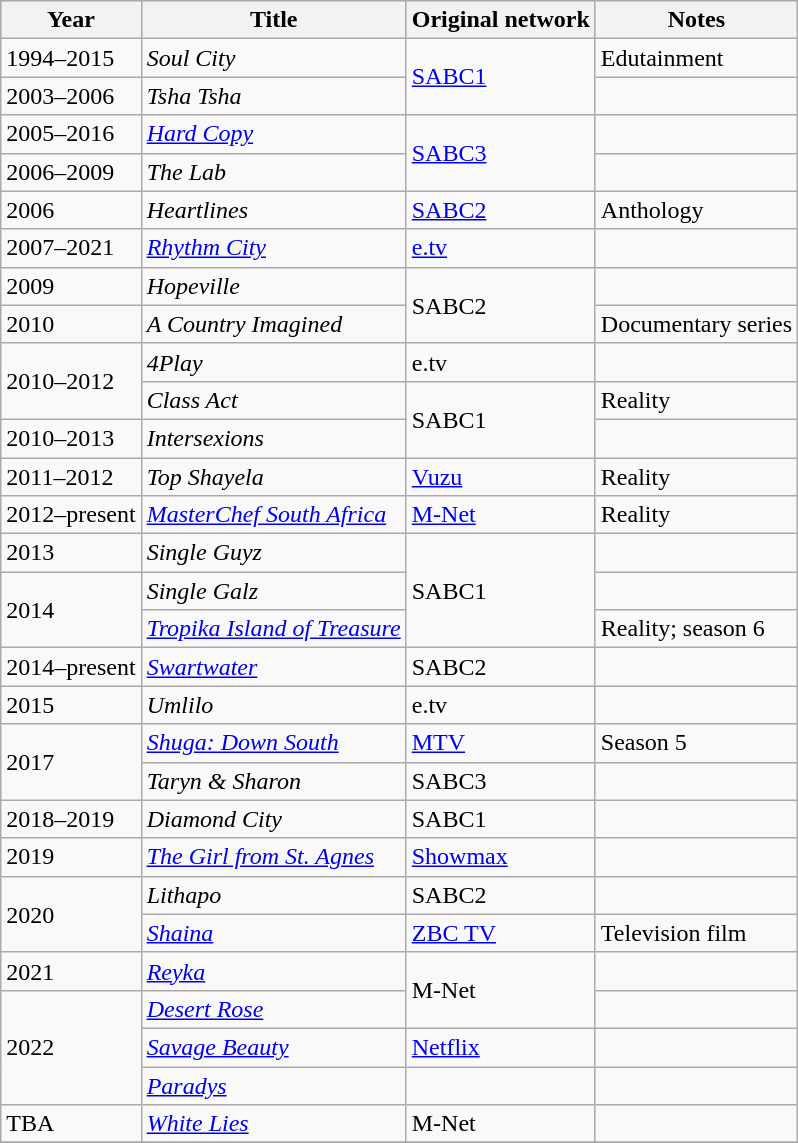<table class="wikitable">
<tr style="background:#ccc; text-align:center;">
<th>Year</th>
<th>Title</th>
<th>Original network</th>
<th>Notes</th>
</tr>
<tr>
<td>1994–2015</td>
<td><em>Soul City</em></td>
<td rowspan="2"><a href='#'>SABC1</a></td>
<td>Edutainment</td>
</tr>
<tr>
<td>2003–2006</td>
<td><em>Tsha Tsha</em></td>
<td></td>
</tr>
<tr>
<td>2005–2016</td>
<td><em><a href='#'>Hard Copy</a></em></td>
<td rowspan="2"><a href='#'>SABC3</a></td>
<td></td>
</tr>
<tr>
<td>2006–2009</td>
<td><em>The Lab</em></td>
<td></td>
</tr>
<tr>
<td>2006</td>
<td><em>Heartlines</em></td>
<td><a href='#'>SABC2</a></td>
<td>Anthology</td>
</tr>
<tr>
<td>2007–2021</td>
<td><em><a href='#'>Rhythm City</a></em></td>
<td><a href='#'>e.tv</a></td>
<td></td>
</tr>
<tr>
<td>2009</td>
<td><em>Hopeville</em></td>
<td rowspan="2">SABC2</td>
<td></td>
</tr>
<tr>
<td>2010</td>
<td><em>A Country Imagined</em></td>
<td>Documentary series</td>
</tr>
<tr>
<td rowspan="2">2010–2012</td>
<td><em>4Play</em></td>
<td>e.tv</td>
<td></td>
</tr>
<tr>
<td><em>Class Act</em></td>
<td rowspan="2">SABC1</td>
<td>Reality</td>
</tr>
<tr>
<td>2010–2013</td>
<td><em>Intersexions</em></td>
<td></td>
</tr>
<tr>
<td>2011–2012</td>
<td><em>Top Shayela</em></td>
<td><a href='#'>Vuzu</a></td>
<td>Reality</td>
</tr>
<tr>
<td>2012–present</td>
<td><em><a href='#'>MasterChef South Africa</a></em></td>
<td><a href='#'>M-Net</a></td>
<td>Reality</td>
</tr>
<tr>
<td>2013</td>
<td><em>Single Guyz</em></td>
<td rowspan="3">SABC1</td>
<td></td>
</tr>
<tr>
<td rowspan="2">2014</td>
<td><em>Single Galz</em></td>
<td></td>
</tr>
<tr>
<td><em><a href='#'>Tropika Island of Treasure</a></em></td>
<td>Reality; season 6</td>
</tr>
<tr>
<td>2014–present</td>
<td><em><a href='#'>Swartwater</a></em></td>
<td>SABC2</td>
<td></td>
</tr>
<tr>
<td>2015</td>
<td><em>Umlilo</em></td>
<td>e.tv</td>
<td></td>
</tr>
<tr>
<td rowspan="2">2017</td>
<td><em><a href='#'>Shuga: Down South</a></em></td>
<td><a href='#'>MTV</a></td>
<td>Season 5</td>
</tr>
<tr>
<td><em>Taryn & Sharon</em></td>
<td>SABC3</td>
<td></td>
</tr>
<tr>
<td>2018–2019</td>
<td><em>Diamond City</em></td>
<td>SABC1</td>
<td></td>
</tr>
<tr>
<td>2019</td>
<td><em><a href='#'>The Girl from St. Agnes</a></em></td>
<td><a href='#'>Showmax</a></td>
<td></td>
</tr>
<tr>
<td rowspan="2">2020</td>
<td><em>Lithapo</em></td>
<td>SABC2</td>
<td></td>
</tr>
<tr>
<td><em><a href='#'>Shaina</a></em></td>
<td><a href='#'>ZBC TV</a></td>
<td>Television film</td>
</tr>
<tr>
<td>2021</td>
<td><em><a href='#'>Reyka</a></em></td>
<td rowspan="2">M-Net</td>
<td></td>
</tr>
<tr>
<td rowspan="3">2022</td>
<td><em><a href='#'>Desert Rose</a></em></td>
<td></td>
</tr>
<tr>
<td><em><a href='#'>Savage Beauty</a></em></td>
<td><a href='#'>Netflix</a></td>
<td></td>
</tr>
<tr>
<td><em><a href='#'>Paradys</a></em></td>
<td></td>
<td></td>
</tr>
<tr>
<td>TBA</td>
<td><em><a href='#'>White Lies</a></em></td>
<td>M-Net</td>
<td></td>
</tr>
<tr>
</tr>
</table>
